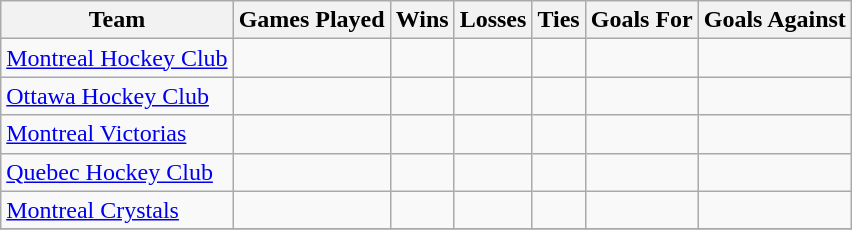<table class="wikitable">
<tr>
<th>Team</th>
<th>Games Played</th>
<th>Wins</th>
<th>Losses</th>
<th>Ties</th>
<th>Goals For</th>
<th>Goals Against</th>
</tr>
<tr>
<td><a href='#'>Montreal Hockey Club</a></td>
<td></td>
<td></td>
<td></td>
<td></td>
<td></td>
<td></td>
</tr>
<tr>
<td><a href='#'>Ottawa Hockey Club</a></td>
<td></td>
<td></td>
<td></td>
<td></td>
<td></td>
<td></td>
</tr>
<tr>
<td><a href='#'>Montreal Victorias</a></td>
<td></td>
<td></td>
<td></td>
<td></td>
<td></td>
<td></td>
</tr>
<tr>
<td><a href='#'>Quebec Hockey Club</a></td>
<td></td>
<td></td>
<td></td>
<td></td>
<td></td>
<td></td>
</tr>
<tr>
<td><a href='#'>Montreal Crystals</a></td>
<td></td>
<td></td>
<td></td>
<td></td>
<td></td>
<td></td>
</tr>
<tr>
</tr>
</table>
